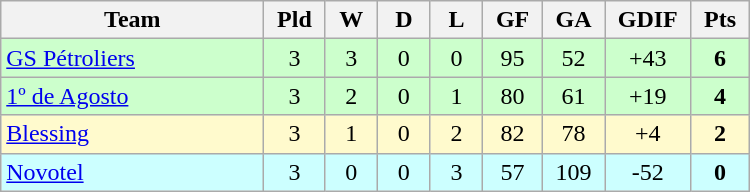<table class=wikitable style="text-align:center" width=500>
<tr>
<th width=25%>Team</th>
<th width=5%>Pld</th>
<th width=5%>W</th>
<th width=5%>D</th>
<th width=5%>L</th>
<th width=5%>GF</th>
<th width=5%>GA</th>
<th width=5%>GDIF</th>
<th width=5%>Pts</th>
</tr>
<tr bgcolor=#ccffcc>
<td align="left"> <a href='#'>GS Pétroliers</a></td>
<td>3</td>
<td>3</td>
<td>0</td>
<td>0</td>
<td>95</td>
<td>52</td>
<td>+43</td>
<td><strong>6</strong></td>
</tr>
<tr bgcolor=#ccffcc>
<td align="left"> <a href='#'>1º de Agosto</a></td>
<td>3</td>
<td>2</td>
<td>0</td>
<td>1</td>
<td>80</td>
<td>61</td>
<td>+19</td>
<td><strong>4</strong></td>
</tr>
<tr bgcolor=#fffacd>
<td align="left"> <a href='#'>Blessing</a></td>
<td>3</td>
<td>1</td>
<td>0</td>
<td>2</td>
<td>82</td>
<td>78</td>
<td>+4</td>
<td><strong>2</strong></td>
</tr>
<tr bgcolor=#ccffff>
<td align="left"> <a href='#'>Novotel</a></td>
<td>3</td>
<td>0</td>
<td>0</td>
<td>3</td>
<td>57</td>
<td>109</td>
<td>-52</td>
<td><strong>0</strong></td>
</tr>
</table>
